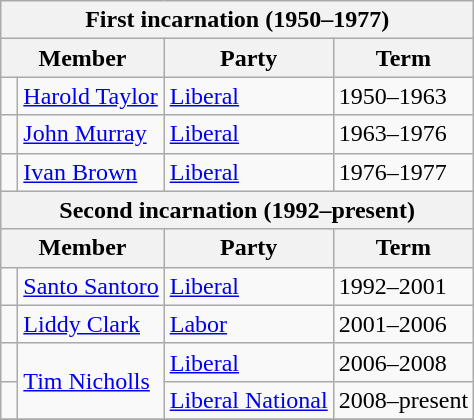<table class="wikitable">
<tr>
<th colspan="4">First incarnation (1950–1977)</th>
</tr>
<tr>
<th colspan="2">Member</th>
<th>Party</th>
<th>Term</th>
</tr>
<tr>
<td> </td>
<td><a href='#'>Harold Taylor</a></td>
<td><a href='#'>Liberal</a></td>
<td>1950–1963</td>
</tr>
<tr>
<td> </td>
<td><a href='#'>John Murray</a></td>
<td><a href='#'>Liberal</a></td>
<td>1963–1976</td>
</tr>
<tr>
<td> </td>
<td><a href='#'>Ivan Brown</a></td>
<td><a href='#'>Liberal</a></td>
<td>1976–1977</td>
</tr>
<tr>
<th colspan="4">Second incarnation (1992–present)</th>
</tr>
<tr>
<th colspan="2">Member</th>
<th>Party</th>
<th>Term</th>
</tr>
<tr>
<td> </td>
<td><a href='#'>Santo Santoro</a></td>
<td><a href='#'>Liberal</a></td>
<td>1992–2001</td>
</tr>
<tr>
<td> </td>
<td><a href='#'>Liddy Clark</a></td>
<td><a href='#'>Labor</a></td>
<td>2001–2006</td>
</tr>
<tr>
<td> </td>
<td rowspan="2"><a href='#'>Tim Nicholls</a></td>
<td><a href='#'>Liberal</a></td>
<td>2006–2008</td>
</tr>
<tr>
<td> </td>
<td><a href='#'>Liberal National</a></td>
<td>2008–present</td>
</tr>
<tr>
</tr>
</table>
